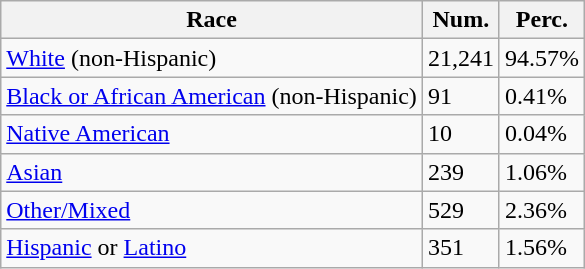<table class="wikitable">
<tr>
<th>Race</th>
<th>Num.</th>
<th>Perc.</th>
</tr>
<tr>
<td><a href='#'>White</a> (non-Hispanic)</td>
<td>21,241</td>
<td>94.57%</td>
</tr>
<tr>
<td><a href='#'>Black or African American</a> (non-Hispanic)</td>
<td>91</td>
<td>0.41%</td>
</tr>
<tr>
<td><a href='#'>Native American</a></td>
<td>10</td>
<td>0.04%</td>
</tr>
<tr>
<td><a href='#'>Asian</a></td>
<td>239</td>
<td>1.06%</td>
</tr>
<tr>
<td><a href='#'>Other/Mixed</a></td>
<td>529</td>
<td>2.36%</td>
</tr>
<tr>
<td><a href='#'>Hispanic</a> or <a href='#'>Latino</a></td>
<td>351</td>
<td>1.56%</td>
</tr>
</table>
